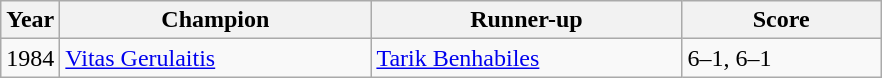<table class="wikitable">
<tr>
<th>Year</th>
<th width="200">Champion</th>
<th width="200">Runner-up</th>
<th width="125">Score</th>
</tr>
<tr>
<td>1984</td>
<td> <a href='#'>Vitas Gerulaitis</a></td>
<td> <a href='#'>Tarik Benhabiles</a></td>
<td>6–1, 6–1</td>
</tr>
</table>
